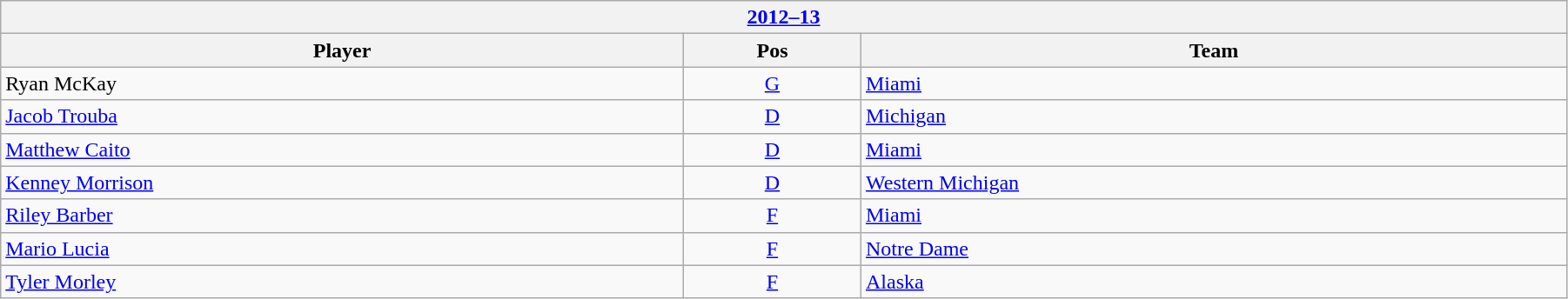<table class="wikitable" width=95%>
<tr>
<th colspan=3><a href='#'>2012–13</a></th>
</tr>
<tr>
<th>Player</th>
<th>Pos</th>
<th>Team</th>
</tr>
<tr>
<td>Ryan McKay</td>
<td style="text-align:center;"><a href='#'>G</a></td>
<td><a href='#'>Miami</a></td>
</tr>
<tr>
<td><a href='#'>Jacob Trouba</a></td>
<td style="text-align:center;"><a href='#'>D</a></td>
<td><a href='#'>Michigan</a></td>
</tr>
<tr>
<td><a href='#'>Matthew Caito</a></td>
<td style="text-align:center;"><a href='#'>D</a></td>
<td><a href='#'>Miami</a></td>
</tr>
<tr>
<td><a href='#'>Kenney Morrison</a></td>
<td style="text-align:center;"><a href='#'>D</a></td>
<td><a href='#'>Western Michigan</a></td>
</tr>
<tr>
<td><a href='#'>Riley Barber</a></td>
<td style="text-align:center;"><a href='#'>F</a></td>
<td><a href='#'>Miami</a></td>
</tr>
<tr>
<td><a href='#'>Mario Lucia</a></td>
<td style="text-align:center;"><a href='#'>F</a></td>
<td><a href='#'>Notre Dame</a></td>
</tr>
<tr>
<td><a href='#'>Tyler Morley</a></td>
<td style="text-align:center;"><a href='#'>F</a></td>
<td><a href='#'>Alaska</a></td>
</tr>
</table>
